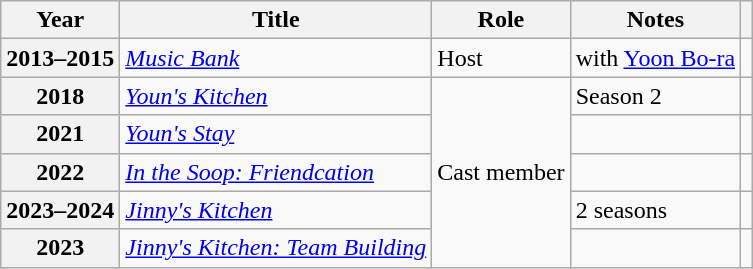<table class="wikitable plainrowheaders sortable">
<tr>
<th scope="col">Year</th>
<th scope="col">Title</th>
<th scope="col">Role</th>
<th scope="col" class="unsortable">Notes</th>
<th scope="col" class="unsortable"></th>
</tr>
<tr>
<th scope="row">2013–2015</th>
<td><em><a href='#'>Music Bank</a></em></td>
<td>Host</td>
<td>with <a href='#'>Yoon Bo-ra</a></td>
<td style="text-align:center"></td>
</tr>
<tr>
<th scope="row">2018</th>
<td><em><a href='#'>Youn's Kitchen</a></em></td>
<td rowspan="5">Cast member</td>
<td>Season 2</td>
<td style="text-align:center"></td>
</tr>
<tr>
<th scope="row">2021</th>
<td><em><a href='#'>Youn's Stay</a></em></td>
<td></td>
<td style="text-align:center"></td>
</tr>
<tr>
<th scope="row">2022</th>
<td><em><a href='#'>In the Soop: Friendcation</a></em></td>
<td></td>
<td style="text-align:center"></td>
</tr>
<tr>
<th scope="row">2023–2024</th>
<td><em><a href='#'>Jinny's Kitchen</a></em></td>
<td>2 seasons</td>
<td style="text-align:center"></td>
</tr>
<tr>
<th scope="row">2023</th>
<td><em><a href='#'>Jinny's Kitchen: Team Building</a></em></td>
<td></td>
<td style="text-align:center"></td>
</tr>
</table>
